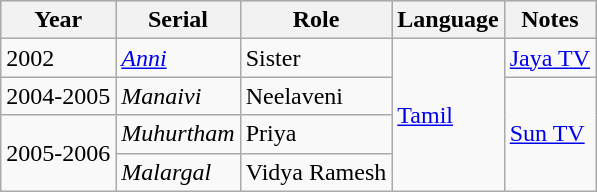<table class="wikitable">
<tr style="background:#ccc; text-align:center;">
<th>Year</th>
<th>Serial</th>
<th>Role</th>
<th>Language</th>
<th>Notes</th>
</tr>
<tr>
<td>2002</td>
<td><a href='#'><em>Anni</em></a></td>
<td>Sister</td>
<td rowspan="4"><a href='#'>Tamil</a></td>
<td><a href='#'>Jaya TV</a></td>
</tr>
<tr Ch>
<td>2004-2005</td>
<td><em>Manaivi</em></td>
<td>Neelaveni</td>
<td rowspan="3"><a href='#'>Sun TV</a></td>
</tr>
<tr>
<td rowspan="2">2005-2006</td>
<td><em>Muhurtham</em></td>
<td>Priya</td>
</tr>
<tr>
<td><em>Malargal</em></td>
<td>Vidya Ramesh</td>
</tr>
</table>
